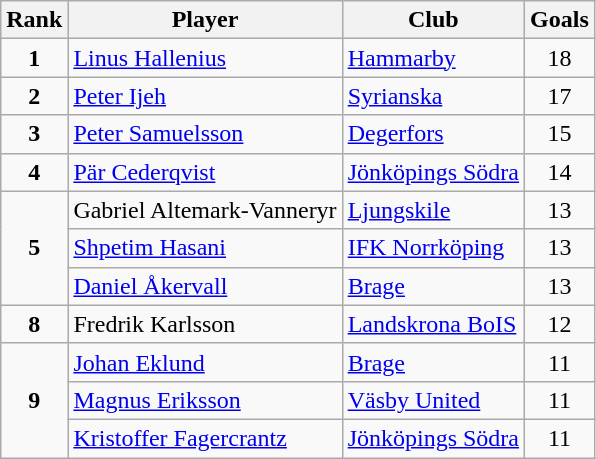<table class="wikitable" style="text-align:center">
<tr>
<th>Rank</th>
<th>Player</th>
<th>Club</th>
<th>Goals</th>
</tr>
<tr>
<td rowspan="1"><strong>1</strong></td>
<td align="left"> <a href='#'>Linus Hallenius</a></td>
<td align="left"><a href='#'>Hammarby</a></td>
<td>18</td>
</tr>
<tr>
<td rowspan="1"><strong>2</strong></td>
<td align="left"> <a href='#'>Peter Ijeh</a></td>
<td align="left"><a href='#'>Syrianska</a></td>
<td>17</td>
</tr>
<tr>
<td rowspan="1"><strong>3</strong></td>
<td align="left"> <a href='#'>Peter Samuelsson</a></td>
<td align="left"><a href='#'>Degerfors</a></td>
<td>15</td>
</tr>
<tr>
<td rowspan="1"><strong>4</strong></td>
<td align="left"> <a href='#'>Pär Cederqvist</a></td>
<td align="left"><a href='#'>Jönköpings Södra</a></td>
<td>14</td>
</tr>
<tr>
<td rowspan="3"><strong>5</strong></td>
<td align="left"> Gabriel Altemark-Vanneryr</td>
<td align="left"><a href='#'>Ljungskile</a></td>
<td>13</td>
</tr>
<tr>
<td align="left"> <a href='#'>Shpetim Hasani</a></td>
<td align="left"><a href='#'>IFK Norrköping</a></td>
<td>13</td>
</tr>
<tr>
<td align="left"> <a href='#'>Daniel Åkervall</a></td>
<td align="left"><a href='#'>Brage</a></td>
<td>13</td>
</tr>
<tr>
<td rowspan="1"><strong>8</strong></td>
<td align="left"> Fredrik Karlsson</td>
<td align="left"><a href='#'>Landskrona BoIS</a></td>
<td>12</td>
</tr>
<tr>
<td rowspan="3"><strong>9</strong></td>
<td align="left"> <a href='#'>Johan Eklund</a></td>
<td align="left"><a href='#'>Brage</a></td>
<td>11</td>
</tr>
<tr>
<td align="left"> <a href='#'>Magnus Eriksson</a></td>
<td align="left"><a href='#'>Väsby United</a></td>
<td>11</td>
</tr>
<tr>
<td align="left"> <a href='#'>Kristoffer Fagercrantz</a></td>
<td align="left"><a href='#'>Jönköpings Södra</a></td>
<td>11</td>
</tr>
</table>
